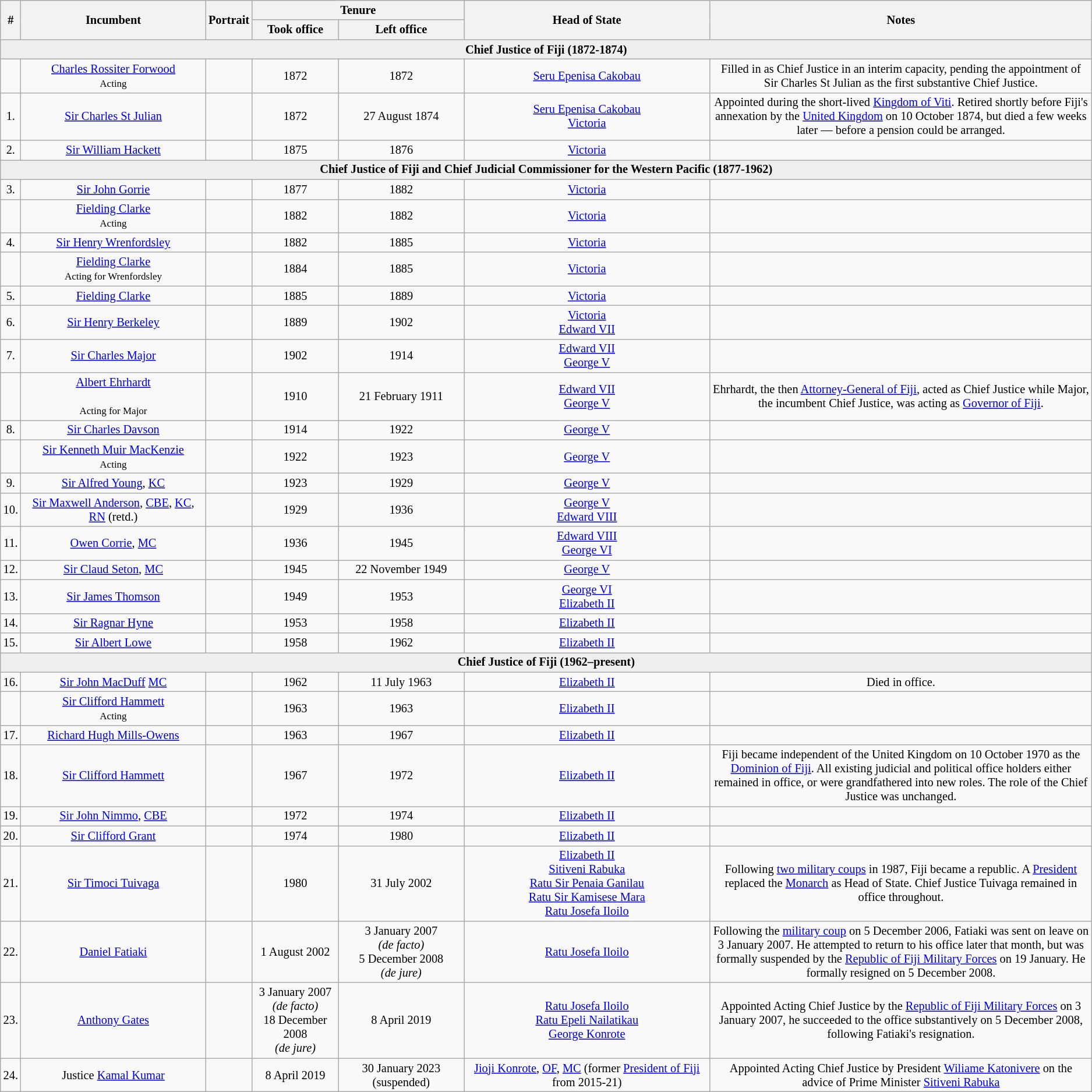<table class="wikitable" style="font-size:85%;text-align:center">
<tr>
<th rowspan="2">#</th>
<th rowspan="2">Incumbent</th>
<th rowspan="2">Portrait</th>
<th colspan="2">Tenure</th>
<th rowspan="2">Head of State</th>
<th rowspan="2" width=35%>Notes</th>
</tr>
<tr>
<th>Took office</th>
<th>Left office</th>
</tr>
<tr bgcolor=#EEEEEE>
<td align=center colspan=7><strong>Chief Justice of Fiji (1872-1874)</strong></td>
</tr>
<tr>
<td></td>
<td><a href='#'>Charles Rossiter Forwood</a><br><small>Acting</small></td>
<td></td>
<td>1872</td>
<td>1872</td>
<td><a href='#'>Seru Epenisa Cakobau</a></td>
<td>Filled in as Chief Justice in an interim capacity, pending the appointment of Sir Charles St Julian as the first substantive Chief Justice.</td>
</tr>
<tr>
<td>1.</td>
<td><a href='#'>Sir Charles St Julian</a></td>
<td></td>
<td>1872</td>
<td>27 August 1874</td>
<td><a href='#'>Seru Epenisa Cakobau</a><br><a href='#'>Victoria</a></td>
<td>Appointed during the short-lived <a href='#'>Kingdom of Viti</a>. Retired shortly before Fiji's annexation by the <a href='#'>United Kingdom</a> on 10 October 1874, but died a few weeks later — before a pension could be arranged.</td>
</tr>
<tr>
<td>2.</td>
<td><a href='#'>Sir William Hackett</a></td>
<td></td>
<td>1875</td>
<td>1876</td>
<td><a href='#'>Victoria</a></td>
<td></td>
</tr>
<tr bgcolor=#EEEEEE>
<td align=center colspan=7><strong>Chief Justice of Fiji and Chief Judicial Commissioner for the Western Pacific (1877-1962)</strong></td>
</tr>
<tr>
<td>3.</td>
<td><a href='#'>Sir John Gorrie</a></td>
<td></td>
<td>1877</td>
<td>1882</td>
<td><a href='#'>Victoria</a></td>
<td></td>
</tr>
<tr>
<td></td>
<td><a href='#'>Fielding Clarke</a><br><small>Acting</small></td>
<td></td>
<td>1882</td>
<td>1882</td>
<td><a href='#'>Victoria</a></td>
<td></td>
</tr>
<tr>
<td>4.</td>
<td><a href='#'>Sir Henry Wrenfordsley</a></td>
<td></td>
<td>1882</td>
<td>1885</td>
<td><a href='#'>Victoria</a></td>
<td></td>
</tr>
<tr>
<td></td>
<td><a href='#'>Fielding Clarke</a><br><small>Acting for Wrenfordsley</small></td>
<td></td>
<td>1884</td>
<td>1885</td>
<td><a href='#'>Victoria</a></td>
<td></td>
</tr>
<tr>
<td>5.</td>
<td><a href='#'>Fielding Clarke</a></td>
<td></td>
<td>1885</td>
<td>1889</td>
<td><a href='#'>Victoria</a></td>
<td></td>
</tr>
<tr>
<td>6.</td>
<td><a href='#'>Sir Henry Berkeley</a></td>
<td></td>
<td>1889</td>
<td>1902</td>
<td><a href='#'>Victoria</a><br><a href='#'>Edward VII</a></td>
<td></td>
</tr>
<tr>
<td>7.</td>
<td><a href='#'>Sir Charles Major</a></td>
<td></td>
<td>1902</td>
<td>1914</td>
<td><a href='#'>Edward VII</a><br><a href='#'>George V</a></td>
<td></td>
</tr>
<tr>
<td></td>
<td><a href='#'>Albert Ehrhardt</a><br><br><small>Acting for Major</small></td>
<td></td>
<td>1910</td>
<td>21 February 1911</td>
<td><a href='#'>Edward VII</a><br><a href='#'>George V</a></td>
<td>Ehrhardt, the then <a href='#'>Attorney-General of Fiji</a>, acted as Chief Justice while Major, the incumbent Chief Justice, was acting as <a href='#'>Governor of Fiji</a>.</td>
</tr>
<tr>
<td>8.</td>
<td><a href='#'>Sir Charles Davson</a></td>
<td></td>
<td>1914</td>
<td>1922</td>
<td><a href='#'>George V</a></td>
<td></td>
</tr>
<tr>
<td></td>
<td><a href='#'>Sir Kenneth Muir MacKenzie</a><br><small>Acting</small></td>
<td></td>
<td>1922</td>
<td>1923</td>
<td><a href='#'>George V</a></td>
<td></td>
</tr>
<tr>
<td>9.</td>
<td><a href='#'>Sir Alfred Young</a>, <a href='#'>KC</a></td>
<td></td>
<td>1923</td>
<td>1929</td>
<td><a href='#'>George V</a></td>
<td></td>
</tr>
<tr>
<td>10.</td>
<td><a href='#'>Sir Maxwell Anderson</a>, <a href='#'>CBE</a>, <a href='#'>KC</a>, <a href='#'>RN</a> (retd.)</td>
<td></td>
<td>1929</td>
<td>1936</td>
<td><a href='#'>George V</a><br><a href='#'>Edward VIII</a></td>
<td></td>
</tr>
<tr>
<td>11.</td>
<td><a href='#'>Owen Corrie</a>, <a href='#'>MC</a></td>
<td></td>
<td>1936</td>
<td>1945</td>
<td><a href='#'>Edward VIII</a><br><a href='#'>George VI</a></td>
<td></td>
</tr>
<tr>
<td>12.</td>
<td><a href='#'>Sir Claud Seton</a>, <a href='#'>MC</a></td>
<td></td>
<td>1945</td>
<td>22 November 1949</td>
<td><a href='#'>George V</a></td>
<td></td>
</tr>
<tr>
<td>13.</td>
<td><a href='#'>Sir James Thomson</a></td>
<td></td>
<td>1949</td>
<td>1953</td>
<td><a href='#'>George VI</a><br><a href='#'>Elizabeth II</a></td>
<td></td>
</tr>
<tr>
<td>14.</td>
<td><a href='#'>Sir Ragnar Hyne</a></td>
<td></td>
<td>1953</td>
<td>1958</td>
<td><a href='#'>Elizabeth II</a></td>
<td></td>
</tr>
<tr>
<td>15.</td>
<td><a href='#'>Sir Albert Lowe</a></td>
<td></td>
<td>1958</td>
<td>1962</td>
<td><a href='#'>Elizabeth II</a></td>
<td></td>
</tr>
<tr bgcolor=#EEEEEE>
<td align=center colspan=7><strong>Chief Justice of Fiji (1962–present)</strong></td>
</tr>
<tr>
<td>16.</td>
<td><a href='#'>Sir John MacDuff</a> <a href='#'>MC</a></td>
<td></td>
<td>1962</td>
<td>11 July 1963</td>
<td><a href='#'>Elizabeth II</a></td>
<td>Died in office.</td>
</tr>
<tr>
<td></td>
<td><a href='#'>Sir Clifford Hammett</a><br><small>Acting</small></td>
<td></td>
<td>1963</td>
<td>1963</td>
<td><a href='#'>Elizabeth II</a></td>
<td></td>
</tr>
<tr>
<td>17.</td>
<td><a href='#'>Richard Hugh Mills-Owens</a></td>
<td></td>
<td>1963</td>
<td>1967</td>
<td><a href='#'>Elizabeth II</a></td>
<td></td>
</tr>
<tr>
<td>18.</td>
<td><a href='#'>Sir Clifford Hammett</a></td>
<td></td>
<td>1967</td>
<td>1972</td>
<td><a href='#'>Elizabeth II</a></td>
<td>Fiji became independent of the United Kingdom on 10 October 1970 as the <a href='#'>Dominion of Fiji</a>. All existing judicial and political office holders either remained in office, or were grandfathered into new roles. The role of the Chief Justice was unchanged.</td>
</tr>
<tr>
<td>19.</td>
<td><a href='#'>Sir John Nimmo</a>, <a href='#'>CBE</a></td>
<td></td>
<td>1972</td>
<td>1974</td>
<td><a href='#'>Elizabeth II</a></td>
<td></td>
</tr>
<tr>
<td>20.</td>
<td><a href='#'>Sir Clifford Grant</a></td>
<td></td>
<td>1974</td>
<td>1980</td>
<td><a href='#'>Elizabeth II</a></td>
<td></td>
</tr>
<tr>
<td>21.</td>
<td><a href='#'>Sir Timoci Tuivaga</a></td>
<td></td>
<td>1980</td>
<td>31 July 2002</td>
<td><a href='#'>Elizabeth II</a><br><a href='#'>Sitiveni Rabuka</a><br><a href='#'>Ratu Sir Penaia Ganilau</a><br><a href='#'>Ratu Sir Kamisese Mara</a><br><a href='#'>Ratu Josefa Iloilo</a></td>
<td>Following <a href='#'>two military coups</a> in 1987, Fiji became a republic. A <a href='#'>President</a> replaced the <a href='#'>Monarch</a> as Head of State. Chief Justice Tuivaga remained in office throughout.</td>
</tr>
<tr>
<td>22.</td>
<td><a href='#'>Daniel Fatiaki</a></td>
<td></td>
<td>1 August 2002</td>
<td>3 January 2007<br><em>(de facto)</em><br>5 December 2008<br><em>(de jure)</em></td>
<td><a href='#'>Ratu Josefa Iloilo</a></td>
<td>Following the <a href='#'>military coup</a> on 5 December 2006, Fatiaki was sent on leave on 3 January 2007. He attempted to return to his office later that month, but was formally suspended by the <a href='#'>Republic of Fiji Military Forces</a> on 19 January. He formally resigned on 5 December 2008.</td>
</tr>
<tr>
<td>23.</td>
<td><a href='#'>Anthony Gates</a></td>
<td></td>
<td>3 January 2007<br><em>(de facto)</em><br>18 December 2008<br><em>(de jure)</em></td>
<td>8 April 2019</td>
<td><a href='#'>Ratu Josefa Iloilo</a><br><a href='#'>Ratu Epeli Nailatikau</a><br><a href='#'>George Konrote</a></td>
<td>Appointed Acting Chief Justice by the <a href='#'>Republic of Fiji Military Forces</a> on 3 January 2007, he succeeded to the office substantively on 5 December 2008, following Fatiaki's resignation.</td>
</tr>
<tr>
<td>24.</td>
<td>Justice <a href='#'>Kamal Kumar</a></td>
<td></td>
<td>8 April 2019</td>
<td>30 January 2023 (suspended)</td>
<td><a href='#'>Jioji Konrote</a>, <a href='#'>OF</a>, <a href='#'>MC</a> (former <a href='#'>President of Fiji</a> from 2015-21)</td>
<td>Appointed Acting Chief Justice by President <a href='#'>Wiliame Katonivere</a> on the advice of Prime Minister <a href='#'>Sitiveni Rabuka</a></td>
</tr>
</table>
